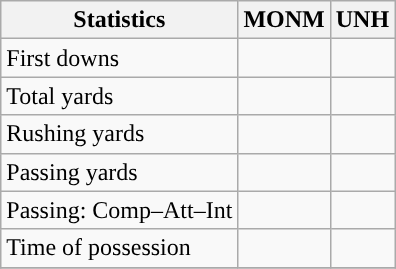<table class="wikitable" style="float: left;">
<tr>
<th>Statistics</th>
<th>MONM</th>
<th>UNH</th>
</tr>
<tr>
<td>First downs</td>
<td></td>
<td></td>
</tr>
<tr>
<td>Total yards</td>
<td></td>
<td></td>
</tr>
<tr>
<td>Rushing yards</td>
<td></td>
<td></td>
</tr>
<tr>
<td>Passing yards</td>
<td></td>
<td></td>
</tr>
<tr>
<td>Passing: Comp–Att–Int</td>
<td></td>
<td></td>
</tr>
<tr>
<td>Time of possession</td>
<td></td>
<td></td>
</tr>
<tr>
</tr>
</table>
